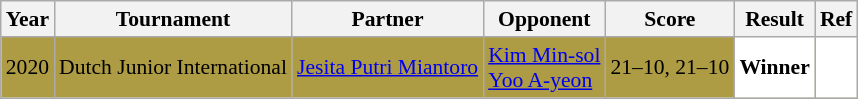<table class="sortable wikitable" style="font-size: 90%;">
<tr>
<th>Year</th>
<th>Tournament</th>
<th>Partner</th>
<th>Opponent</th>
<th>Score</th>
<th>Result</th>
<th>Ref</th>
</tr>
<tr style="background:#AE9C45">
<td align="center">2020</td>
<td align="left">Dutch Junior International</td>
<td align="left"> <a href='#'>Jesita Putri Miantoro</a></td>
<td align="left"> <a href='#'>Kim Min-sol</a><br> <a href='#'>Yoo A-yeon</a></td>
<td align="left">21–10, 21–10</td>
<td style="text-align:left; background:white"> <strong>Winner</strong></td>
<td style="text-align:center; background:white"></td>
</tr>
</table>
